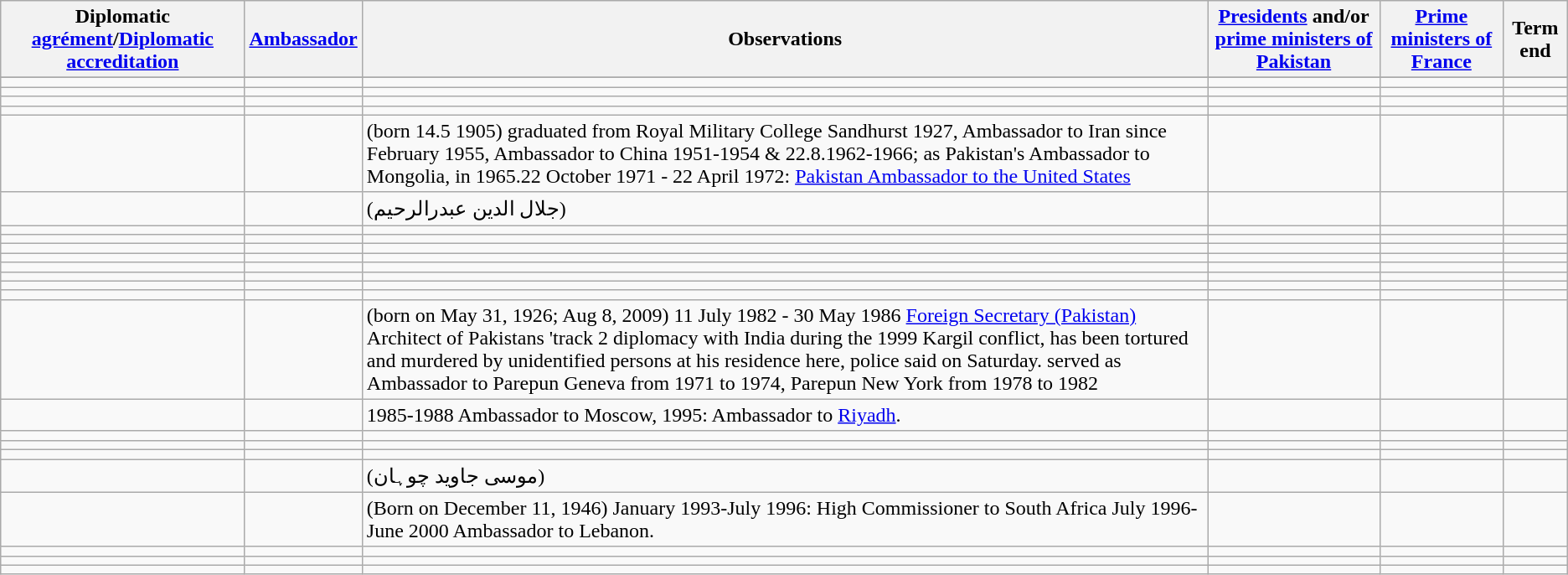<table class="wikitable sortable">
<tr>
<th>Diplomatic <a href='#'>agrément</a>/<a href='#'>Diplomatic accreditation</a></th>
<th><a href='#'>Ambassador</a></th>
<th>Observations</th>
<th><a href='#'>Presidents</a> and/or <a href='#'>prime ministers of Pakistan</a></th>
<th><a href='#'>Prime ministers of France</a></th>
<th>Term end</th>
</tr>
<tr>
</tr>
<tr>
<td></td>
<td></td>
<td></td>
<td></td>
<td></td>
<td></td>
</tr>
<tr>
<td></td>
<td></td>
<td></td>
<td></td>
<td></td>
<td></td>
</tr>
<tr>
<td></td>
<td></td>
<td></td>
<td></td>
<td></td>
<td></td>
</tr>
<tr>
<td></td>
<td></td>
<td></td>
<td></td>
<td></td>
<td></td>
</tr>
<tr>
<td></td>
<td></td>
<td>(born 14.5 1905) graduated from Royal Military College Sandhurst 1927, Ambassador to Iran since February 1955, Ambassador to China 1951-1954 & 22.8.1962-1966; as Pakistan's Ambassador to Mongolia, in 1965.22 October 1971 - 22 April 1972: <a href='#'>Pakistan Ambassador to the United States</a></td>
<td></td>
<td></td>
<td></td>
</tr>
<tr>
<td></td>
<td></td>
<td>(جلال الدين عبدرالرحيم)</td>
<td></td>
<td></td>
<td></td>
</tr>
<tr>
<td></td>
<td></td>
<td></td>
<td></td>
<td></td>
<td></td>
</tr>
<tr>
<td></td>
<td></td>
<td></td>
<td></td>
<td></td>
<td></td>
</tr>
<tr>
<td></td>
<td></td>
<td></td>
<td></td>
<td></td>
<td></td>
</tr>
<tr>
<td></td>
<td></td>
<td></td>
<td></td>
<td></td>
<td></td>
</tr>
<tr>
<td></td>
<td></td>
<td></td>
<td></td>
<td></td>
<td></td>
</tr>
<tr>
<td></td>
<td></td>
<td></td>
<td></td>
<td></td>
<td></td>
</tr>
<tr>
<td></td>
<td></td>
<td></td>
<td></td>
<td></td>
<td></td>
</tr>
<tr>
<td></td>
<td></td>
<td></td>
<td></td>
<td></td>
<td></td>
</tr>
<tr>
<td></td>
<td></td>
<td>(born on May 31, 1926; Aug 8, 2009) 11 July 1982 - 30 May 1986 <a href='#'>Foreign Secretary (Pakistan)</a> Architect of Pakistans 'track 2 diplomacy with India during the 1999 Kargil conflict, has been tortured and murdered by unidentified persons at his residence here, police said on Saturday. served as Ambassador  to Parepun Geneva from 1971 to 1974, Parepun New York from 1978 to 1982</td>
<td></td>
<td></td>
<td></td>
</tr>
<tr>
<td></td>
<td></td>
<td>1985-1988 Ambassador to Moscow, 1995: Ambassador to <a href='#'>Riyadh</a>.</td>
<td></td>
<td></td>
<td></td>
</tr>
<tr>
<td></td>
<td></td>
<td></td>
<td></td>
<td></td>
<td></td>
</tr>
<tr>
<td></td>
<td></td>
<td></td>
<td></td>
<td></td>
<td></td>
</tr>
<tr>
<td></td>
<td></td>
<td></td>
<td></td>
<td></td>
<td></td>
</tr>
<tr>
<td></td>
<td></td>
<td>(موسی جاوید چوہان)</td>
<td></td>
<td></td>
<td></td>
</tr>
<tr>
<td></td>
<td></td>
<td>(Born on December 11, 1946) January 1993-July 1996: High Commissioner to South Africa July 1996-June 2000 Ambassador to Lebanon.</td>
<td></td>
<td></td>
<td></td>
</tr>
<tr>
<td></td>
<td></td>
<td></td>
<td></td>
<td></td>
<td></td>
</tr>
<tr>
<td></td>
<td></td>
<td></td>
<td></td>
<td></td>
<td></td>
</tr>
<tr>
<td></td>
<td></td>
<td></td>
<td></td>
<td></td>
</tr>
</table>
